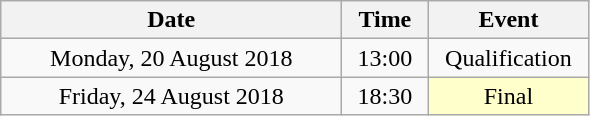<table class = "wikitable" style="text-align:center;">
<tr>
<th width=220>Date</th>
<th width=50>Time</th>
<th width=100>Event</th>
</tr>
<tr>
<td>Monday, 20 August 2018</td>
<td>13:00</td>
<td>Qualification</td>
</tr>
<tr>
<td>Friday, 24 August 2018</td>
<td>18:30</td>
<td bgcolor=ffffcc>Final</td>
</tr>
</table>
